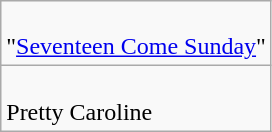<table class="wikitable">
<tr>
<td><br>"<a href='#'>Seventeen Come Sunday</a>"</td>
</tr>
<tr>
<td><br>Pretty Caroline</td>
</tr>
</table>
